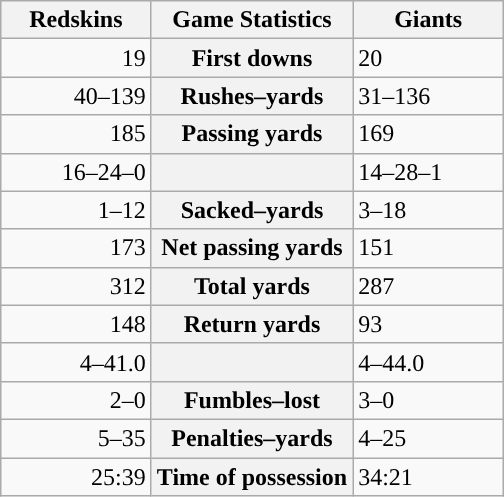<table class="wikitable" style="margin: 1em auto 1em auto">
<tr>
<th style="width:30%;">Redskins</th>
<th style="width:40%;">Game Statistics</th>
<th style="width:30%;">Giants</th>
</tr>
<tr>
<td style="text-align:right;">19</td>
<th>First downs</th>
<td>20</td>
</tr>
<tr>
<td style="text-align:right;">40–139</td>
<th>Rushes–yards</th>
<td>31–136</td>
</tr>
<tr>
<td style="text-align:right;">185</td>
<th>Passing yards</th>
<td>169</td>
</tr>
<tr>
<td style="text-align:right;">16–24–0</td>
<th></th>
<td>14–28–1</td>
</tr>
<tr>
<td style="text-align:right;">1–12</td>
<th>Sacked–yards</th>
<td>3–18</td>
</tr>
<tr>
<td style="text-align:right;">173</td>
<th>Net passing yards</th>
<td>151</td>
</tr>
<tr>
<td style="text-align:right;">312</td>
<th>Total yards</th>
<td>287</td>
</tr>
<tr>
<td style="text-align:right;">148</td>
<th>Return yards</th>
<td>93</td>
</tr>
<tr>
<td style="text-align:right;">4–41.0</td>
<th></th>
<td>4–44.0</td>
</tr>
<tr>
<td style="text-align:right;">2–0</td>
<th>Fumbles–lost</th>
<td>3–0</td>
</tr>
<tr>
<td style="text-align:right;">5–35</td>
<th>Penalties–yards</th>
<td>4–25</td>
</tr>
<tr>
<td style="text-align:right;">25:39</td>
<th>Time of possession</th>
<td>34:21</td>
</tr>
</table>
